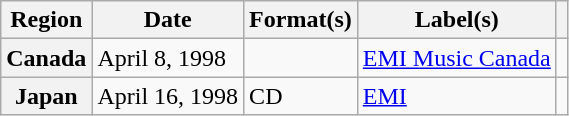<table class="wikitable plainrowheaders">
<tr>
<th scope="col">Region</th>
<th scope="col">Date</th>
<th scope="col">Format(s)</th>
<th scope="col">Label(s)</th>
<th scope="col"></th>
</tr>
<tr>
<th scope="row">Canada</th>
<td>April 8, 1998</td>
<td></td>
<td><a href='#'>EMI Music Canada</a></td>
<td></td>
</tr>
<tr>
<th scope="row">Japan</th>
<td>April 16, 1998</td>
<td>CD</td>
<td><a href='#'>EMI</a></td>
<td></td>
</tr>
</table>
